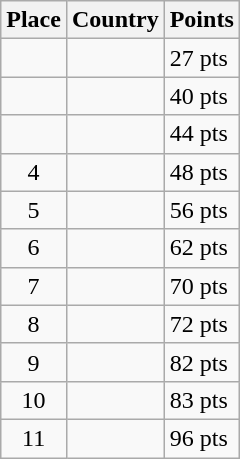<table class=wikitable>
<tr>
<th>Place</th>
<th>Country</th>
<th>Points</th>
</tr>
<tr>
<td align=center></td>
<td></td>
<td>27 pts</td>
</tr>
<tr>
<td align=center></td>
<td></td>
<td>40 pts</td>
</tr>
<tr>
<td align=center></td>
<td></td>
<td>44 pts</td>
</tr>
<tr>
<td align=center>4</td>
<td></td>
<td>48 pts</td>
</tr>
<tr>
<td align=center>5</td>
<td></td>
<td>56 pts</td>
</tr>
<tr>
<td align=center>6</td>
<td></td>
<td>62 pts</td>
</tr>
<tr>
<td align=center>7</td>
<td></td>
<td>70 pts</td>
</tr>
<tr>
<td align=center>8</td>
<td></td>
<td>72 pts</td>
</tr>
<tr>
<td align=center>9</td>
<td></td>
<td>82 pts</td>
</tr>
<tr>
<td align=center>10</td>
<td></td>
<td>83 pts</td>
</tr>
<tr>
<td align=center>11</td>
<td></td>
<td>96 pts</td>
</tr>
</table>
